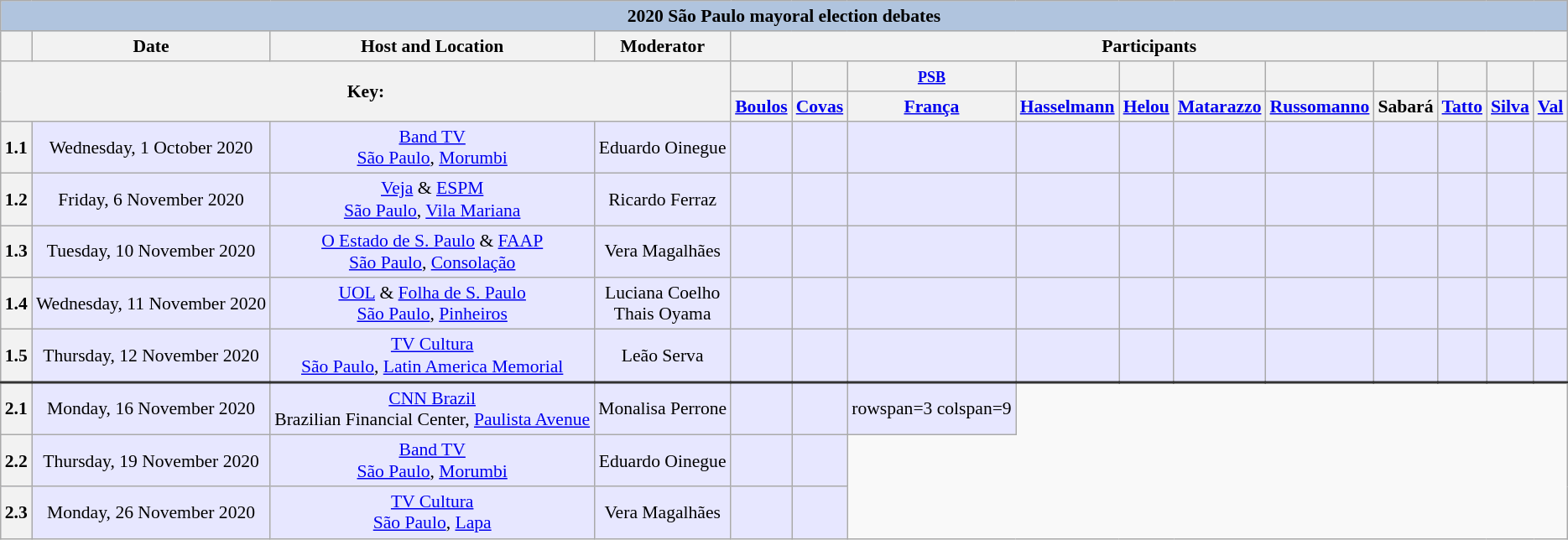<table class=wikitable style="font-size:90%; line-height:1.2">
<tr>
<th colspan=15 style=background:#B0C4DE>2020 São Paulo mayoral election debates</th>
</tr>
<tr>
<th style=white-space:nowrap> </th>
<th>Date</th>
<th>Host and Location</th>
<th>Moderator</th>
<th colspan=11 scope=col>Participants</th>
</tr>
<tr>
<th colspan=4 rowspan=2>Key:<br></th>
<th scope=col style=background:><small><a href='#'></a></small></th>
<th scope=col style=background:><small><a href='#'></a></small></th>
<th scope=col style=background:><small><a href='#'>PSB</a></small></th>
<th scope=col style=background:><small><a href='#'></a></small></th>
<th scope=col style=background:><small><a href='#'></a></small></th>
<th scope=col style=background:><small><a href='#'></a></small></th>
<th scope=col style=background:><small><a href='#'></a></small></th>
<th scope=col style=background:><small><a href='#'></a></small></th>
<th scope=col style=background:><small><a href='#'></a></small></th>
<th scope=col style=background:><small><a href='#'></a></small></th>
<th scope=col style=background:><small><a href='#'></a></small></th>
</tr>
<tr>
<th><a href='#'>Boulos</a></th>
<th><a href='#'>Covas</a></th>
<th><a href='#'>França</a></th>
<th><a href='#'>Hasselmann</a></th>
<th><a href='#'>Helou</a></th>
<th><a href='#'>Matarazzo</a></th>
<th><a href='#'>Russomanno</a></th>
<th>Sabará</th>
<th><a href='#'>Tatto</a></th>
<th><a href='#'>Silva</a></th>
<th><a href='#'>Val</a></th>
</tr>
<tr style=background:#e7e7ff>
<th>1.1</th>
<td style="white-space:nowrap; text-align:center">Wednesday, 1 October 2020</td>
<td style="white-space:nowrap; text-align:center"><a href='#'>Band TV</a><br><a href='#'>São Paulo</a>, <a href='#'>Morumbi</a></td>
<td style="white-space:nowrap; text-align:center">Eduardo Oinegue</td>
<td></td>
<td></td>
<td></td>
<td></td>
<td></td>
<td></td>
<td></td>
<td></td>
<td></td>
<td></td>
<td></td>
</tr>
<tr style=background:#e7e7ff>
<th>1.2</th>
<td style="white-space:nowrap; text-align:center">Friday, 6 November 2020</td>
<td style="white-space:nowrap; text-align:center"><a href='#'>Veja</a> & <a href='#'>ESPM</a><br><a href='#'>São Paulo</a>, <a href='#'>Vila Mariana</a></td>
<td style="white-space:nowrap; text-align:center">Ricardo Ferraz</td>
<td></td>
<td></td>
<td></td>
<td></td>
<td></td>
<td></td>
<td></td>
<td></td>
<td></td>
<td></td>
<td></td>
</tr>
<tr style=background:#e7e7ff>
<th>1.3</th>
<td style="white-space:nowrap; text-align:center">Tuesday, 10 November 2020</td>
<td style="white-space:nowrap; text-align:center"><a href='#'>O Estado de S. Paulo</a> & <a href='#'>FAAP</a><br><a href='#'>São Paulo</a>, <a href='#'>Consolação</a></td>
<td style="white-space:nowrap; text-align:center">Vera Magalhães</td>
<td></td>
<td></td>
<td></td>
<td></td>
<td></td>
<td></td>
<td></td>
<td></td>
<td></td>
<td></td>
<td></td>
</tr>
<tr style=background:#e7e7ff>
<th>1.4</th>
<td style="white-space:nowrap; text-align:center">Wednesday, 11 November 2020</td>
<td style="white-space:nowrap; text-align:center"><a href='#'>UOL</a> & <a href='#'>Folha de S. Paulo</a><br><a href='#'>São Paulo</a>, <a href='#'>Pinheiros</a></td>
<td style="white-space:nowrap; text-align:center">Luciana Coelho<br>Thais Oyama</td>
<td></td>
<td></td>
<td></td>
<td></td>
<td></td>
<td></td>
<td></td>
<td></td>
<td></td>
<td></td>
<td></td>
</tr>
<tr style=background:#e7e7ff>
<th>1.5</th>
<td style="white-space:nowrap; text-align:center">Thursday, 12 November 2020</td>
<td style="white-space:nowrap; text-align:center"><a href='#'>TV Cultura</a><br><a href='#'>São Paulo</a>, <a href='#'>Latin America Memorial</a></td>
<td style="white-space:nowrap; text-align:center">Leão Serva</td>
<td></td>
<td></td>
<td></td>
<td></td>
<td></td>
<td></td>
<td></td>
<td></td>
<td></td>
<td></td>
<td></td>
</tr>
<tr style="background:#e7e7ff; border-top: 2px solid #333333">
<th>2.1</th>
<td style="white-space:nowrap; text-align:center">Monday, 16 November 2020</td>
<td style="white-space:nowrap; text-align:center"><a href='#'>CNN Brazil</a><br>Brazilian Financial Center, <a href='#'>Paulista Avenue</a></td>
<td style="white-space:nowrap; text-align:center">Monalisa Perrone</td>
<td></td>
<td></td>
<td>rowspan=3 colspan=9 </td>
</tr>
<tr style=background:#e7e7ff>
<th>2.2</th>
<td style="white-space:nowrap; text-align:center">Thursday, 19 November 2020</td>
<td style="white-space:nowrap; text-align:center"><a href='#'>Band TV</a><br><a href='#'>São Paulo</a>, <a href='#'>Morumbi</a></td>
<td style="white-space:nowrap; text-align:center">Eduardo Oinegue</td>
<td></td>
<td></td>
</tr>
<tr style=background:#e7e7ff>
<th>2.3</th>
<td style="white-space:nowrap; text-align:center">Monday, 26 November 2020</td>
<td style="white-space:nowrap; text-align:center"><a href='#'>TV Cultura</a><br><a href='#'>São Paulo</a>, <a href='#'>Lapa</a></td>
<td style="white-space:nowrap; text-align:center">Vera Magalhães</td>
<td></td>
<td></td>
</tr>
</table>
